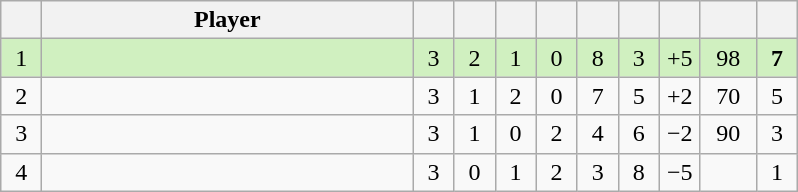<table class="wikitable" style="text-align:center; margin: 1em auto 1em auto, align:left">
<tr>
<th width=20></th>
<th width=240>Player</th>
<th width=20></th>
<th width=20></th>
<th width=20></th>
<th width=20></th>
<th width=20></th>
<th width=20></th>
<th width=20></th>
<th width=30></th>
<th width=20></th>
</tr>
<tr style="background:#D0F0C0;">
<td>1</td>
<td align=left></td>
<td>3</td>
<td>2</td>
<td>1</td>
<td>0</td>
<td>8</td>
<td>3</td>
<td>+5</td>
<td>98</td>
<td><strong>7</strong></td>
</tr>
<tr style=>
<td>2</td>
<td align=left></td>
<td>3</td>
<td>1</td>
<td>2</td>
<td>0</td>
<td>7</td>
<td>5</td>
<td>+2</td>
<td>70</td>
<td>5</td>
</tr>
<tr style=>
<td>3</td>
<td align=left></td>
<td>3</td>
<td>1</td>
<td>0</td>
<td>2</td>
<td>4</td>
<td>6</td>
<td>−2</td>
<td>90</td>
<td>3</td>
</tr>
<tr style=>
<td>4</td>
<td align=left></td>
<td>3</td>
<td>0</td>
<td>1</td>
<td>2</td>
<td>3</td>
<td>8</td>
<td>−5</td>
<td></td>
<td>1</td>
</tr>
</table>
